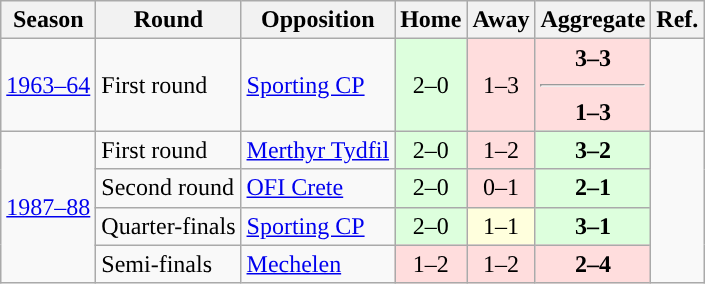<table class="wikitable">
<tr>
<th>Season</th>
<th>Round</th>
<th>Opposition</th>
<th>Home</th>
<th>Away</th>
<th>Aggregate</th>
<th>Ref.</th>
</tr>
<tr>
<td><a href='#'>1963–64</a></td>
<td>First round</td>
<td> <a href='#'>Sporting CP</a></td>
<td style="text-align:center; background:#dfd;">2–0</td>
<td style="text-align:center; background:#fdd;">1–3</td>
<td style="text-align:center; background:#fdd;"><strong>3–3<hr>1–3 </strong></td>
<td style="text-align:center;"></td>
</tr>
<tr>
<td rowspan="4"><a href='#'>1987–88</a></td>
<td>First round</td>
<td> <a href='#'>Merthyr Tydfil</a></td>
<td style="text-align:center; background:#dfd;">2–0</td>
<td style="text-align:center; background:#fdd;">1–2</td>
<td style="text-align:center; background:#dfd;"><strong>3–2</strong></td>
<td style="text-align:center;" rowspan="4"></td>
</tr>
<tr>
<td>Second round</td>
<td> <a href='#'>OFI Crete</a></td>
<td style="text-align:center; background:#dfd;">2–0</td>
<td style="text-align:center; background:#fdd;">0–1</td>
<td style="text-align:center; background:#dfd;"><strong>2–1</strong></td>
</tr>
<tr>
<td>Quarter-finals</td>
<td> <a href='#'>Sporting CP</a></td>
<td style="text-align:center; background:#dfd;">2–0</td>
<td style="text-align:center; background:#ffd;">1–1</td>
<td style="text-align:center; background:#dfd;"><strong>3–1</strong></td>
</tr>
<tr>
<td>Semi-finals</td>
<td> <a href='#'>Mechelen</a></td>
<td style="text-align:center; background:#fdd;">1–2</td>
<td style="text-align:center; background:#fdd;">1–2</td>
<td style="text-align:center; background:#fdd;"><strong>2–4</strong></td>
</tr>
</table>
